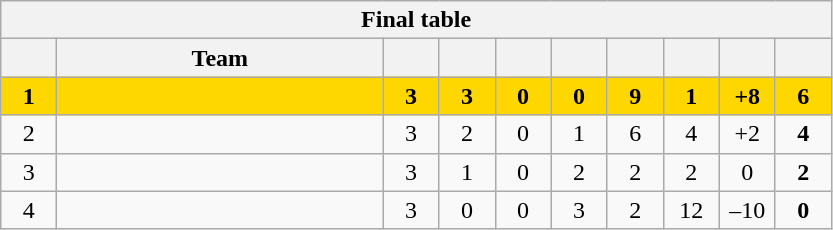<table class="wikitable" style="text-align: center;">
<tr>
<th colspan="10">Final table</th>
</tr>
<tr>
<th width=30></th>
<th width="210">Team</th>
<th width=30></th>
<th width=30></th>
<th width=30></th>
<th width=30></th>
<th width=30></th>
<th width=30></th>
<th width=30></th>
<th width=30></th>
</tr>
<tr bgcolor="gold">
<td><strong>1</strong></td>
<td style="text-align:left"><strong></strong></td>
<td><strong>3</strong></td>
<td><strong>3</strong></td>
<td><strong>0</strong></td>
<td><strong>0</strong></td>
<td><strong>9</strong></td>
<td><strong>1</strong></td>
<td><strong>+8</strong></td>
<td><strong>6</strong></td>
</tr>
<tr>
<td>2</td>
<td style="text-align:left"></td>
<td>3</td>
<td>2</td>
<td>0</td>
<td>1</td>
<td>6</td>
<td>4</td>
<td>+2</td>
<td><strong>4</strong></td>
</tr>
<tr>
<td>3</td>
<td style="text-align:left"></td>
<td>3</td>
<td>1</td>
<td>0</td>
<td>2</td>
<td>2</td>
<td>2</td>
<td>0</td>
<td><strong>2</strong></td>
</tr>
<tr>
<td>4</td>
<td style="text-align:left"></td>
<td>3</td>
<td>0</td>
<td>0</td>
<td>3</td>
<td>2</td>
<td>12</td>
<td>–10</td>
<td><strong>0</strong></td>
</tr>
</table>
